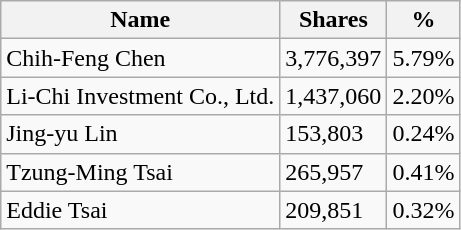<table class="wikitable">
<tr>
<th>Name</th>
<th>Shares</th>
<th>%</th>
</tr>
<tr>
<td>Chih-Feng Chen</td>
<td>3,776,397</td>
<td>5.79%</td>
</tr>
<tr>
<td>Li-Chi Investment Co., Ltd.</td>
<td>1,437,060</td>
<td>2.20%</td>
</tr>
<tr>
<td>Jing-yu Lin</td>
<td>153,803</td>
<td>0.24%</td>
</tr>
<tr>
<td>Tzung-Ming Tsai</td>
<td>265,957</td>
<td>0.41%</td>
</tr>
<tr>
<td>Eddie Tsai</td>
<td>209,851</td>
<td>0.32%</td>
</tr>
</table>
